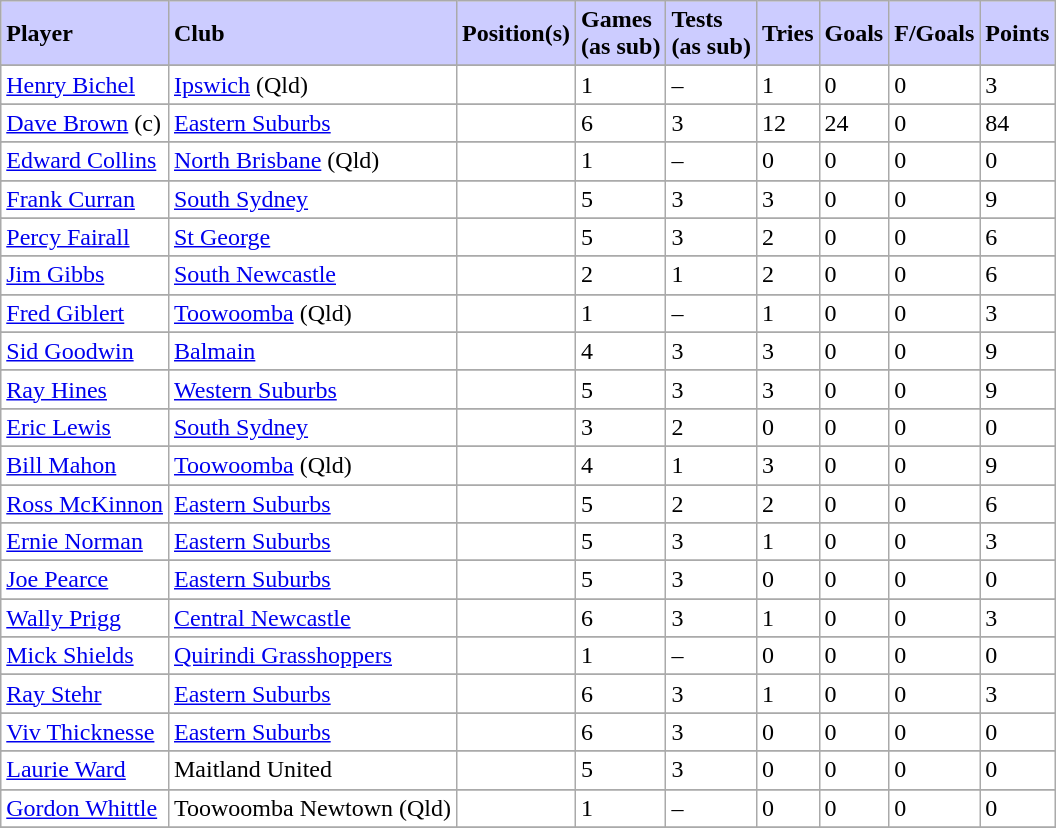<table class=wikitable>
<tr bgcolor="#CCCCFF">
<td><strong>Player</strong></td>
<td><strong>Club</strong></td>
<td><strong>Position(s)</strong></td>
<td><strong>Games<br>(as sub)</strong></td>
<td><strong>Tests<br>(as sub)</strong></td>
<td><strong>Tries</strong></td>
<td><strong>Goals</strong></td>
<td><strong>F/Goals</strong></td>
<td><strong>Points</strong></td>
</tr>
<tr>
</tr>
<tr bgcolor="#FFFFFF">
<td><a href='#'>Henry Bichel</a></td>
<td> <a href='#'>Ipswich</a> (Qld)</td>
<td></td>
<td>1</td>
<td>–</td>
<td>1</td>
<td>0</td>
<td>0</td>
<td>3</td>
</tr>
<tr>
</tr>
<tr bgcolor="#FFFFFF">
<td><a href='#'>Dave Brown</a> (c)</td>
<td> <a href='#'>Eastern Suburbs</a></td>
<td></td>
<td>6</td>
<td>3</td>
<td>12</td>
<td>24</td>
<td>0</td>
<td>84</td>
</tr>
<tr>
</tr>
<tr bgcolor="#FFFFFF">
<td><a href='#'>Edward Collins</a></td>
<td> <a href='#'>North Brisbane</a> (Qld)</td>
<td></td>
<td>1</td>
<td>–</td>
<td>0</td>
<td>0</td>
<td>0</td>
<td>0</td>
</tr>
<tr>
</tr>
<tr bgcolor="#FFFFFF">
<td><a href='#'>Frank Curran</a></td>
<td> <a href='#'>South Sydney</a></td>
<td></td>
<td>5</td>
<td>3</td>
<td>3</td>
<td>0</td>
<td>0</td>
<td>9</td>
</tr>
<tr>
</tr>
<tr bgcolor="#FFFFFF">
<td><a href='#'>Percy Fairall</a></td>
<td> <a href='#'>St George</a></td>
<td></td>
<td>5</td>
<td>3</td>
<td>2</td>
<td>0</td>
<td>0</td>
<td>6</td>
</tr>
<tr>
</tr>
<tr bgcolor="#FFFFFF">
<td><a href='#'>Jim Gibbs</a></td>
<td> <a href='#'>South Newcastle</a></td>
<td></td>
<td>2</td>
<td>1</td>
<td>2</td>
<td>0</td>
<td>0</td>
<td>6</td>
</tr>
<tr>
</tr>
<tr bgcolor="#FFFFFF">
<td><a href='#'>Fred Giblert</a></td>
<td> <a href='#'>Toowoomba</a> (Qld)</td>
<td></td>
<td>1</td>
<td>–</td>
<td>1</td>
<td>0</td>
<td>0</td>
<td>3</td>
</tr>
<tr>
</tr>
<tr bgcolor="#FFFFFF">
<td><a href='#'>Sid Goodwin</a></td>
<td> <a href='#'>Balmain</a></td>
<td></td>
<td>4</td>
<td>3</td>
<td>3</td>
<td>0</td>
<td>0</td>
<td>9</td>
</tr>
<tr>
</tr>
<tr bgcolor="#FFFFFF">
<td><a href='#'>Ray Hines</a></td>
<td> <a href='#'>Western Suburbs</a></td>
<td></td>
<td>5</td>
<td>3</td>
<td>3</td>
<td>0</td>
<td>0</td>
<td>9</td>
</tr>
<tr>
</tr>
<tr bgcolor="#FFFFFF">
<td><a href='#'>Eric Lewis</a></td>
<td> <a href='#'>South Sydney</a></td>
<td></td>
<td>3</td>
<td>2</td>
<td>0</td>
<td>0</td>
<td>0</td>
<td>0</td>
</tr>
<tr>
</tr>
<tr bgcolor="#FFFFFF">
<td><a href='#'>Bill Mahon</a></td>
<td> <a href='#'>Toowoomba</a> (Qld)</td>
<td></td>
<td>4</td>
<td>1</td>
<td>3</td>
<td>0</td>
<td>0</td>
<td>9</td>
</tr>
<tr>
</tr>
<tr bgcolor="#FFFFFF">
<td><a href='#'>Ross McKinnon</a></td>
<td> <a href='#'>Eastern Suburbs</a></td>
<td></td>
<td>5</td>
<td>2</td>
<td>2</td>
<td>0</td>
<td>0</td>
<td>6</td>
</tr>
<tr>
</tr>
<tr bgcolor="#FFFFFF">
<td><a href='#'>Ernie Norman</a></td>
<td> <a href='#'>Eastern Suburbs</a></td>
<td></td>
<td>5</td>
<td>3</td>
<td>1</td>
<td>0</td>
<td>0</td>
<td>3</td>
</tr>
<tr>
</tr>
<tr bgcolor="#FFFFFF">
<td><a href='#'>Joe Pearce</a></td>
<td> <a href='#'>Eastern Suburbs</a></td>
<td></td>
<td>5</td>
<td>3</td>
<td>0</td>
<td>0</td>
<td>0</td>
<td>0</td>
</tr>
<tr>
</tr>
<tr bgcolor="#FFFFFF">
<td><a href='#'>Wally Prigg</a></td>
<td> <a href='#'>Central Newcastle</a></td>
<td></td>
<td>6</td>
<td>3</td>
<td>1</td>
<td>0</td>
<td>0</td>
<td>3</td>
</tr>
<tr>
</tr>
<tr bgcolor="#FFFFFF">
<td><a href='#'>Mick Shields</a></td>
<td> <a href='#'>Quirindi Grasshoppers</a></td>
<td></td>
<td>1</td>
<td>–</td>
<td>0</td>
<td>0</td>
<td>0</td>
<td>0</td>
</tr>
<tr>
</tr>
<tr bgcolor="#FFFFFF">
<td><a href='#'>Ray Stehr</a></td>
<td> <a href='#'>Eastern Suburbs</a></td>
<td></td>
<td>6</td>
<td>3</td>
<td>1</td>
<td>0</td>
<td>0</td>
<td>3</td>
</tr>
<tr>
</tr>
<tr bgcolor="#FFFFFF">
<td><a href='#'>Viv Thicknesse</a></td>
<td> <a href='#'>Eastern Suburbs</a></td>
<td></td>
<td>6</td>
<td>3</td>
<td>0</td>
<td>0</td>
<td>0</td>
<td>0</td>
</tr>
<tr>
</tr>
<tr bgcolor="#FFFFFF">
<td><a href='#'>Laurie Ward</a></td>
<td> Maitland United</td>
<td></td>
<td>5</td>
<td>3</td>
<td>0</td>
<td>0</td>
<td>0</td>
<td>0</td>
</tr>
<tr>
</tr>
<tr bgcolor="#FFFFFF">
<td><a href='#'>Gordon Whittle</a></td>
<td> Toowoomba Newtown (Qld)</td>
<td></td>
<td>1</td>
<td>–</td>
<td>0</td>
<td>0</td>
<td>0</td>
<td>0</td>
</tr>
<tr>
</tr>
</table>
